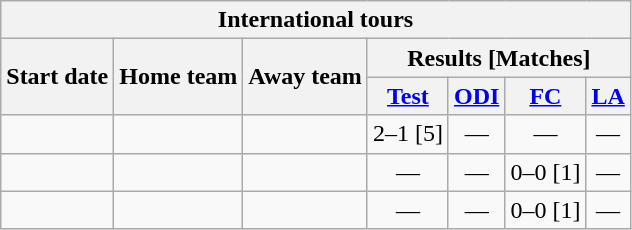<table class="wikitable">
<tr>
<th colspan="7">International tours</th>
</tr>
<tr>
<th rowspan="2">Start date</th>
<th rowspan="2">Home team</th>
<th rowspan="2">Away team</th>
<th colspan="4">Results [Matches]</th>
</tr>
<tr>
<th><a href='#'>Test</a></th>
<th><a href='#'>ODI</a></th>
<th><a href='#'>FC</a></th>
<th><a href='#'>LA</a></th>
</tr>
<tr>
<td><a href='#'></a></td>
<td></td>
<td></td>
<td>2–1 [5]</td>
<td ; style="text-align:center">—</td>
<td ; style="text-align:center">—</td>
<td ; style="text-align:center">—</td>
</tr>
<tr>
<td><a href='#'></a></td>
<td></td>
<td></td>
<td ; style="text-align:center">—</td>
<td ; style="text-align:center">—</td>
<td>0–0 [1]</td>
<td ; style="text-align:center">—</td>
</tr>
<tr>
<td><a href='#'></a></td>
<td></td>
<td></td>
<td ; style="text-align:center">—</td>
<td ; style="text-align:center">—</td>
<td>0–0 [1]</td>
<td ; style="text-align:center">—</td>
</tr>
</table>
